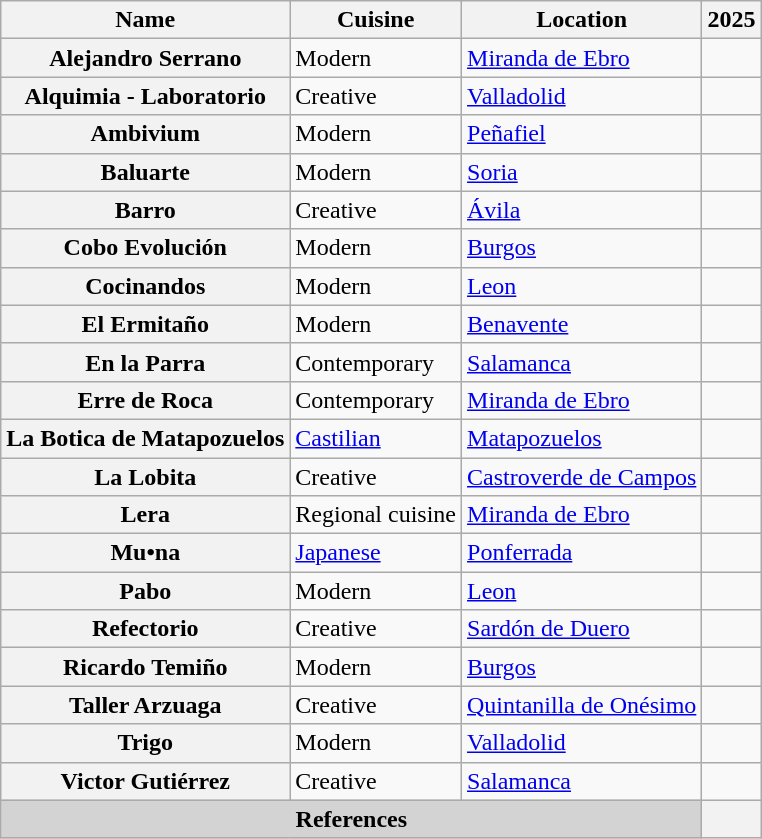<table class="wikitable sortable plainrowheaders" style="text-align:left;">
<tr>
<th scope="col">Name</th>
<th scope="col">Cuisine</th>
<th scope="col">Location</th>
<th scope="col">2025</th>
</tr>
<tr>
<th scope="row">Alejandro Serrano</th>
<td>Modern</td>
<td><a href='#'>Miranda de Ebro</a></td>
<td></td>
</tr>
<tr>
<th scope="row">Alquimia - Laboratorio</th>
<td>Creative</td>
<td><a href='#'>Valladolid</a></td>
<td></td>
</tr>
<tr>
<th scope="row">Ambivium</th>
<td>Modern</td>
<td><a href='#'>Peñafiel</a></td>
<td></td>
</tr>
<tr>
<th scope="row">Baluarte</th>
<td>Modern</td>
<td><a href='#'>Soria</a></td>
<td></td>
</tr>
<tr>
<th scope="row">Barro</th>
<td>Creative</td>
<td><a href='#'>Ávila</a></td>
<td></td>
</tr>
<tr>
<th scope="row">Cobo Evolución</th>
<td>Modern</td>
<td><a href='#'>Burgos</a></td>
<td></td>
</tr>
<tr>
<th scope="row">Cocinandos</th>
<td>Modern</td>
<td><a href='#'>Leon</a></td>
<td></td>
</tr>
<tr>
<th scope="row">El Ermitaño</th>
<td>Modern</td>
<td><a href='#'>Benavente</a></td>
<td></td>
</tr>
<tr>
<th scope="row">En la Parra</th>
<td>Contemporary</td>
<td><a href='#'>Salamanca</a></td>
<td></td>
</tr>
<tr>
<th scope="row">Erre de Roca</th>
<td>Contemporary</td>
<td><a href='#'>Miranda de Ebro</a></td>
<td></td>
</tr>
<tr>
<th scope="row">La Botica de Matapozuelos</th>
<td><a href='#'>Castilian</a></td>
<td><a href='#'>Matapozuelos</a></td>
<td></td>
</tr>
<tr>
<th scope="row">La Lobita</th>
<td>Creative</td>
<td><a href='#'>Castroverde de Campos</a></td>
<td></td>
</tr>
<tr>
<th scope="row">Lera</th>
<td>Regional cuisine</td>
<td><a href='#'>Miranda de Ebro</a></td>
<td></td>
</tr>
<tr>
<th scope="row">Mu•na</th>
<td><a href='#'>Japanese</a></td>
<td><a href='#'>Ponferrada</a></td>
<td></td>
</tr>
<tr>
<th scope="row">Pabo</th>
<td>Modern</td>
<td><a href='#'>Leon</a></td>
<td></td>
</tr>
<tr>
<th scope="row">Refectorio</th>
<td>Creative</td>
<td><a href='#'>Sardón de Duero</a></td>
<td></td>
</tr>
<tr>
<th scope="row">Ricardo Temiño</th>
<td>Modern</td>
<td><a href='#'>Burgos</a></td>
<td></td>
</tr>
<tr>
<th scope="row">Taller Arzuaga</th>
<td>Creative</td>
<td><a href='#'>Quintanilla de Onésimo</a></td>
<td></td>
</tr>
<tr>
<th scope="row">Trigo</th>
<td>Modern</td>
<td><a href='#'>Valladolid</a></td>
<td></td>
</tr>
<tr>
<th scope="row">Victor Gutiérrez</th>
<td>Creative</td>
<td><a href='#'>Salamanca</a></td>
<td></td>
</tr>
<tr>
<th colspan="3" style="text-align: center;background: lightgray;">References</th>
<th></th>
</tr>
</table>
